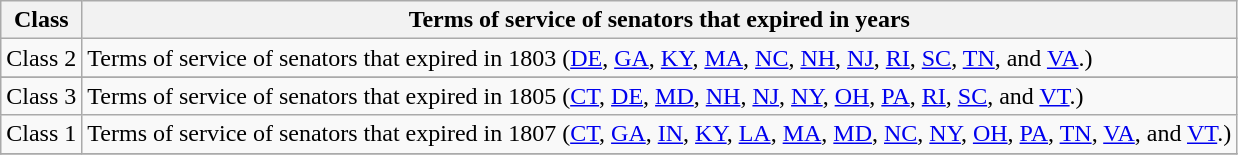<table class="wikitable sortable">
<tr valign=bottom>
<th>Class</th>
<th>Terms of service of senators that expired in years</th>
</tr>
<tr>
<td>Class 2</td>
<td>Terms of service of senators that expired in 1803 (<a href='#'>DE</a>, <a href='#'>GA</a>, <a href='#'>KY</a>, <a href='#'>MA</a>, <a href='#'>NC</a>, <a href='#'>NH</a>, <a href='#'>NJ</a>, <a href='#'>RI</a>, <a href='#'>SC</a>, <a href='#'>TN</a>, and <a href='#'>VA</a>.)</td>
</tr>
<tr>
</tr>
<tr>
<td>Class 3</td>
<td>Terms of service of senators that expired in 1805 (<a href='#'>CT</a>, <a href='#'>DE</a>, <a href='#'>MD</a>, <a href='#'>NH</a>, <a href='#'>NJ</a>, <a href='#'>NY</a>, <a href='#'>OH</a>, <a href='#'>PA</a>, <a href='#'>RI</a>, <a href='#'>SC</a>, and <a href='#'>VT</a>.)</td>
</tr>
<tr>
<td>Class 1</td>
<td>Terms of service of senators that expired in 1807 (<a href='#'>CT</a>, <a href='#'>GA</a>, <a href='#'>IN</a>, <a href='#'>KY</a>, <a href='#'>LA</a>, <a href='#'>MA</a>, <a href='#'>MD</a>, <a href='#'>NC</a>, <a href='#'>NY</a>, <a href='#'>OH</a>, <a href='#'>PA</a>, <a href='#'>TN</a>, <a href='#'>VA</a>, and <a href='#'>VT</a>.)</td>
</tr>
<tr>
</tr>
</table>
